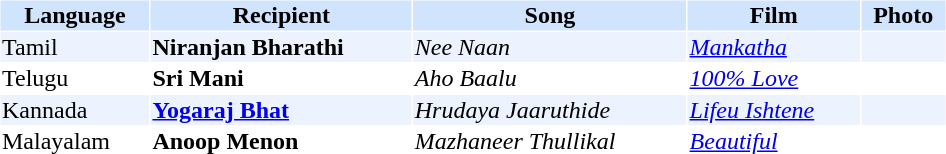<table cellspacing="1" cellpadding="1" border="0" style="width:50%;">
<tr style="background:#d1e4fd;">
<th>Language</th>
<th>Recipient</th>
<th>Song</th>
<th>Film</th>
<th>Photo</th>
</tr>
<tr style="background:#edf3fe;">
<td>Tamil</td>
<td><strong>Niranjan Bharathi</strong></td>
<td><em>Nee Naan</em></td>
<td><em><a href='#'>Mankatha</a></em></td>
<td></td>
</tr>
<tr>
<td>Telugu</td>
<td><strong>Sri Mani</strong></td>
<td><em>Aho Baalu</em></td>
<td><em><a href='#'>100% Love</a></em></td>
<td></td>
</tr>
<tr style="background:#edf3fe;">
<td>Kannada</td>
<td><strong><a href='#'>Yogaraj Bhat</a></strong></td>
<td><em>Hrudaya Jaaruthide</em></td>
<td><em><a href='#'>Lifeu Ishtene</a></em></td>
<td></td>
</tr>
<tr>
<td>Malayalam</td>
<td><strong>Anoop Menon</strong></td>
<td><em>Mazhaneer Thullikal</em></td>
<td><em><a href='#'>Beautiful</a></em></td>
</tr>
</table>
